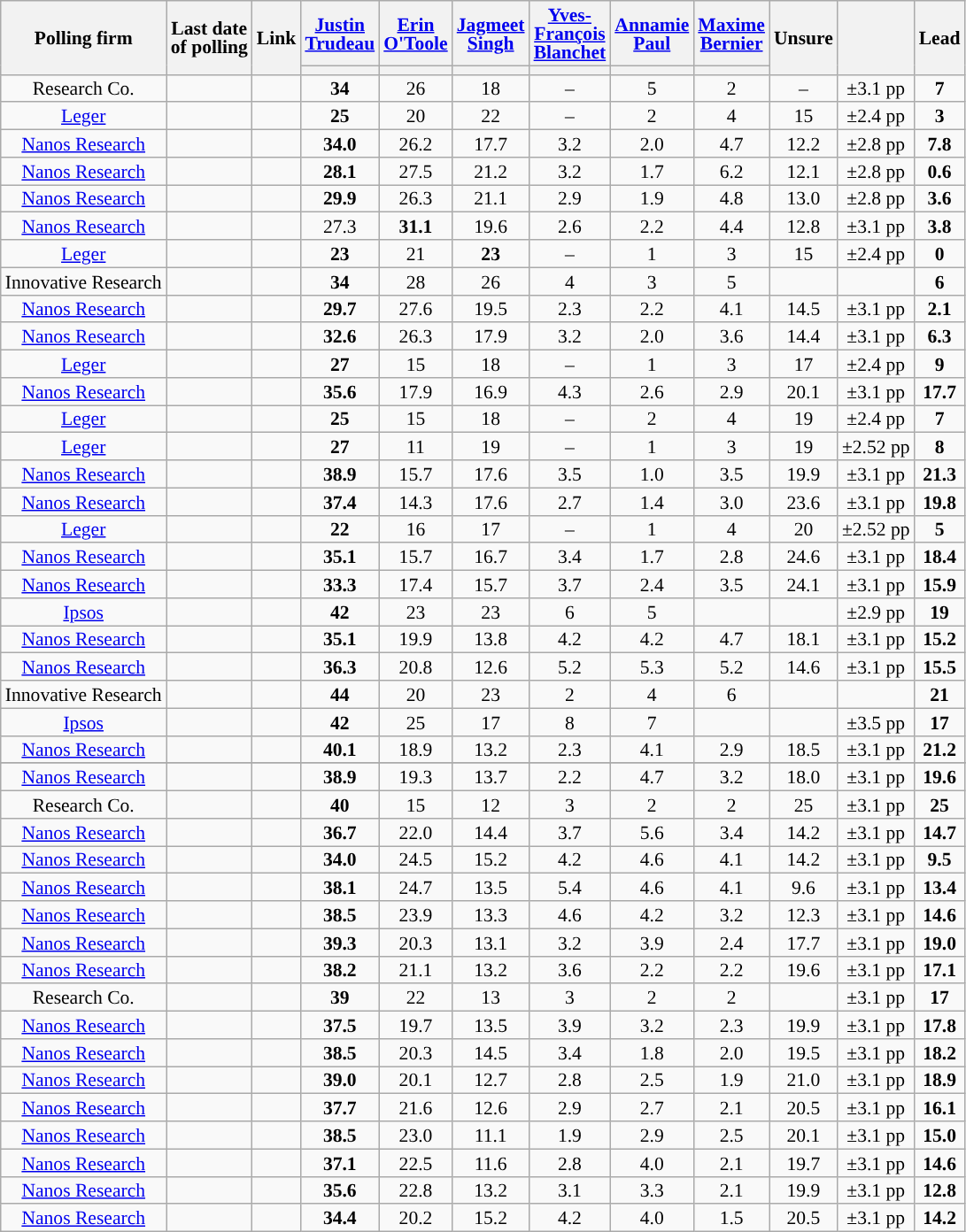<table class="wikitable sortable mw-datatable" style="text-align:center;font-size:90%;line-height:14px;">
<tr>
<th rowspan="2">Polling firm</th>
<th rowspan="2">Last date<br>of polling</th>
<th rowspan="2">Link</th>
<th class="unsortable" style="width:40px;"><a href='#'>Justin Trudeau</a></th>
<th class="unsortable" style="width:40px;"><a href='#'>Erin O'Toole</a></th>
<th class="unsortable" style="width:40px;"><a href='#'>Jagmeet Singh</a></th>
<th class="unsortable" style="width:40px;"><a href='#'>Yves-François Blanchet</a></th>
<th class="unsortable" style="width:40px;"><a href='#'>Annamie Paul</a></th>
<th class="unsortable" style="width:40px;"><a href='#'>Maxime Bernier</a></th>
<th rowspan="2">Unsure</th>
<th rowspan="2"></th>
<th rowspan="2">Lead</th>
</tr>
<tr style="background:#e9e9e9;">
<th class="unsortable" style="background-color:"></th>
<th class="unsortable" style="background-color:"></th>
<th class="unsortable" style="background-color:"></th>
<th class="unsortable" style="background-color:"></th>
<th class="unsortable" style="background-color:"></th>
<th class="unsortable" style="background-color:"></th>
</tr>
<tr>
<td>Research Co.</td>
<td></td>
<td></td>
<td><strong>34</strong></td>
<td>26</td>
<td>18</td>
<td>–</td>
<td>5</td>
<td>2</td>
<td>–</td>
<td>±3.1 pp</td>
<td><strong>7</strong></td>
</tr>
<tr>
<td><a href='#'>Leger</a></td>
<td></td>
<td></td>
<td><strong>25</strong></td>
<td>20</td>
<td>22</td>
<td>–</td>
<td>2</td>
<td>4</td>
<td>15</td>
<td>±2.4 pp</td>
<td><strong>3</strong></td>
</tr>
<tr>
<td><a href='#'>Nanos Research</a></td>
<td></td>
<td></td>
<td><strong>34.0</strong></td>
<td>26.2</td>
<td>17.7</td>
<td>3.2</td>
<td>2.0</td>
<td>4.7</td>
<td>12.2</td>
<td>±2.8 pp</td>
<td><strong>7.8</strong></td>
</tr>
<tr>
<td><a href='#'>Nanos Research</a></td>
<td></td>
<td></td>
<td><strong>28.1</strong></td>
<td>27.5</td>
<td>21.2</td>
<td>3.2</td>
<td>1.7</td>
<td>6.2</td>
<td>12.1</td>
<td>±2.8 pp</td>
<td><strong>0.6</strong></td>
</tr>
<tr>
<td><a href='#'>Nanos Research</a></td>
<td></td>
<td></td>
<td><strong>29.9</strong></td>
<td>26.3</td>
<td>21.1</td>
<td>2.9</td>
<td>1.9</td>
<td>4.8</td>
<td>13.0</td>
<td>±2.8 pp</td>
<td><strong>3.6</strong></td>
</tr>
<tr>
<td><a href='#'>Nanos Research</a></td>
<td></td>
<td></td>
<td>27.3</td>
<td><strong>31.1</strong></td>
<td>19.6</td>
<td>2.6</td>
<td>2.2</td>
<td>4.4</td>
<td>12.8</td>
<td>±3.1 pp</td>
<td><strong>3.8</strong></td>
</tr>
<tr>
<td><a href='#'>Leger</a></td>
<td></td>
<td></td>
<td><strong>23</strong></td>
<td>21</td>
<td><strong>23</strong></td>
<td>–</td>
<td>1</td>
<td>3</td>
<td>15</td>
<td>±2.4 pp</td>
<td data-sort-value="0"><strong>0</strong></td>
</tr>
<tr>
<td>Innovative Research</td>
<td></td>
<td></td>
<td><strong>34</strong></td>
<td>28</td>
<td>26</td>
<td>4</td>
<td>3</td>
<td>5</td>
<td></td>
<td></td>
<td><strong>6</strong></td>
</tr>
<tr>
<td><a href='#'>Nanos Research</a></td>
<td></td>
<td></td>
<td><strong>29.7</strong></td>
<td>27.6</td>
<td>19.5</td>
<td>2.3</td>
<td>2.2</td>
<td>4.1</td>
<td>14.5</td>
<td>±3.1 pp</td>
<td><strong>2.1</strong></td>
</tr>
<tr>
<td><a href='#'>Nanos Research</a></td>
<td></td>
<td></td>
<td><strong>32.6</strong></td>
<td>26.3</td>
<td>17.9</td>
<td>3.2</td>
<td>2.0</td>
<td>3.6</td>
<td>14.4</td>
<td>±3.1 pp</td>
<td><strong>6.3</strong></td>
</tr>
<tr>
<td><a href='#'>Leger</a></td>
<td></td>
<td></td>
<td><strong>27</strong></td>
<td>15</td>
<td>18</td>
<td>–</td>
<td>1</td>
<td>3</td>
<td>17</td>
<td>±2.4 pp</td>
<td><strong>9</strong></td>
</tr>
<tr>
<td><a href='#'>Nanos Research</a></td>
<td></td>
<td></td>
<td><strong>35.6</strong></td>
<td>17.9</td>
<td>16.9</td>
<td>4.3</td>
<td>2.6</td>
<td>2.9</td>
<td>20.1</td>
<td>±3.1 pp</td>
<td><strong>17.7</strong></td>
</tr>
<tr>
<td><a href='#'>Leger</a></td>
<td></td>
<td></td>
<td><strong>25</strong></td>
<td>15</td>
<td>18</td>
<td>–</td>
<td>2</td>
<td>4</td>
<td>19</td>
<td>±2.4 pp</td>
<td><strong>7</strong></td>
</tr>
<tr>
<td><a href='#'>Leger</a></td>
<td></td>
<td></td>
<td><strong>27</strong></td>
<td>11</td>
<td>19</td>
<td>–</td>
<td>1</td>
<td>3</td>
<td>19</td>
<td>±2.52 pp</td>
<td><strong>8</strong></td>
</tr>
<tr>
<td><a href='#'>Nanos Research</a></td>
<td></td>
<td></td>
<td><strong>38.9</strong></td>
<td>15.7</td>
<td>17.6</td>
<td>3.5</td>
<td>1.0</td>
<td>3.5</td>
<td>19.9</td>
<td>±3.1 pp</td>
<td><strong>21.3</strong></td>
</tr>
<tr>
<td><a href='#'>Nanos Research</a></td>
<td></td>
<td></td>
<td><strong>37.4</strong></td>
<td>14.3</td>
<td>17.6</td>
<td>2.7</td>
<td>1.4</td>
<td>3.0</td>
<td>23.6</td>
<td>±3.1 pp</td>
<td><strong>19.8</strong></td>
</tr>
<tr>
<td><a href='#'>Leger</a></td>
<td></td>
<td></td>
<td><strong>22</strong></td>
<td>16</td>
<td>17</td>
<td>–</td>
<td>1</td>
<td>4</td>
<td>20</td>
<td>±2.52 pp</td>
<td><strong>5</strong></td>
</tr>
<tr>
<td><a href='#'>Nanos Research</a></td>
<td></td>
<td></td>
<td><strong>35.1</strong></td>
<td>15.7</td>
<td>16.7</td>
<td>3.4</td>
<td>1.7</td>
<td>2.8</td>
<td>24.6</td>
<td>±3.1 pp</td>
<td><strong>18.4</strong></td>
</tr>
<tr>
<td><a href='#'>Nanos Research</a></td>
<td></td>
<td></td>
<td><strong>33.3</strong></td>
<td>17.4</td>
<td>15.7</td>
<td>3.7</td>
<td>2.4</td>
<td>3.5</td>
<td>24.1</td>
<td>±3.1 pp</td>
<td><strong>15.9</strong></td>
</tr>
<tr>
<td><a href='#'>Ipsos</a></td>
<td></td>
<td></td>
<td><strong>42</strong></td>
<td>23</td>
<td>23</td>
<td>6</td>
<td>5</td>
<td></td>
<td></td>
<td>±2.9 pp</td>
<td><strong>19</strong></td>
</tr>
<tr>
<td><a href='#'>Nanos Research</a></td>
<td></td>
<td></td>
<td><strong>35.1</strong></td>
<td>19.9</td>
<td>13.8</td>
<td>4.2</td>
<td>4.2</td>
<td>4.7</td>
<td>18.1</td>
<td>±3.1 pp</td>
<td><strong>15.2</strong></td>
</tr>
<tr>
<td><a href='#'>Nanos Research</a></td>
<td></td>
<td></td>
<td><strong>36.3</strong></td>
<td>20.8</td>
<td>12.6</td>
<td>5.2</td>
<td>5.3</td>
<td>5.2</td>
<td>14.6</td>
<td>±3.1 pp</td>
<td><strong>15.5</strong></td>
</tr>
<tr>
<td>Innovative Research</td>
<td></td>
<td></td>
<td><strong>44</strong></td>
<td>20</td>
<td>23</td>
<td>2</td>
<td>4</td>
<td>6</td>
<td></td>
<td></td>
<td><strong>21</strong></td>
</tr>
<tr>
<td><a href='#'>Ipsos</a></td>
<td></td>
<td></td>
<td><strong>42</strong></td>
<td>25</td>
<td>17</td>
<td>8</td>
<td>7</td>
<td></td>
<td></td>
<td>±3.5 pp</td>
<td><strong>17</strong></td>
</tr>
<tr>
<td><a href='#'>Nanos Research</a></td>
<td></td>
<td></td>
<td><strong>40.1</strong></td>
<td>18.9</td>
<td>13.2</td>
<td>2.3</td>
<td>4.1</td>
<td>2.9</td>
<td>18.5</td>
<td>±3.1 pp</td>
<td><strong>21.2</strong></td>
</tr>
<tr>
</tr>
<tr>
<td><a href='#'>Nanos Research</a></td>
<td></td>
<td></td>
<td><strong>38.9</strong></td>
<td>19.3</td>
<td>13.7</td>
<td>2.2</td>
<td>4.7</td>
<td>3.2</td>
<td>18.0</td>
<td>±3.1 pp</td>
<td><strong>19.6</strong></td>
</tr>
<tr>
<td>Research Co.</td>
<td></td>
<td></td>
<td><strong>40</strong></td>
<td>15</td>
<td>12</td>
<td>3</td>
<td>2</td>
<td>2</td>
<td>25</td>
<td>±3.1 pp</td>
<td><strong>25</strong></td>
</tr>
<tr>
<td><a href='#'>Nanos Research</a></td>
<td></td>
<td></td>
<td><strong>36.7</strong></td>
<td>22.0</td>
<td>14.4</td>
<td>3.7</td>
<td>5.6</td>
<td>3.4</td>
<td>14.2</td>
<td>±3.1 pp</td>
<td><strong>14.7</strong></td>
</tr>
<tr>
<td><a href='#'>Nanos Research</a></td>
<td></td>
<td></td>
<td><strong>34.0</strong></td>
<td>24.5</td>
<td>15.2</td>
<td>4.2</td>
<td>4.6</td>
<td>4.1</td>
<td>14.2</td>
<td>±3.1 pp</td>
<td><strong>9.5</strong></td>
</tr>
<tr>
<td><a href='#'>Nanos Research</a></td>
<td></td>
<td></td>
<td><strong>38.1</strong></td>
<td>24.7</td>
<td>13.5</td>
<td>5.4</td>
<td>4.6</td>
<td>4.1</td>
<td>9.6</td>
<td>±3.1 pp</td>
<td><strong>13.4</strong></td>
</tr>
<tr>
<td><a href='#'>Nanos Research</a></td>
<td></td>
<td></td>
<td><strong>38.5</strong></td>
<td>23.9</td>
<td>13.3</td>
<td>4.6</td>
<td>4.2</td>
<td>3.2</td>
<td>12.3</td>
<td>±3.1 pp</td>
<td><strong>14.6</strong></td>
</tr>
<tr>
<td><a href='#'>Nanos Research</a></td>
<td></td>
<td></td>
<td><strong>39.3</strong></td>
<td>20.3</td>
<td>13.1</td>
<td>3.2</td>
<td>3.9</td>
<td>2.4</td>
<td>17.7</td>
<td>±3.1 pp</td>
<td><strong>19.0</strong></td>
</tr>
<tr>
<td><a href='#'>Nanos Research</a></td>
<td></td>
<td></td>
<td><strong>38.2</strong></td>
<td>21.1</td>
<td>13.2</td>
<td>3.6</td>
<td>2.2</td>
<td>2.2</td>
<td>19.6</td>
<td>±3.1 pp</td>
<td><strong>17.1</strong></td>
</tr>
<tr>
<td>Research Co.</td>
<td></td>
<td></td>
<td><strong>39</strong></td>
<td>22</td>
<td>13</td>
<td>3</td>
<td>2</td>
<td>2</td>
<td></td>
<td>±3.1 pp</td>
<td><strong>17</strong></td>
</tr>
<tr>
<td><a href='#'>Nanos Research</a></td>
<td></td>
<td></td>
<td><strong>37.5</strong></td>
<td>19.7</td>
<td>13.5</td>
<td>3.9</td>
<td>3.2</td>
<td>2.3</td>
<td>19.9</td>
<td>±3.1 pp</td>
<td><strong>17.8</strong></td>
</tr>
<tr>
<td><a href='#'>Nanos Research</a></td>
<td></td>
<td></td>
<td><strong>38.5</strong></td>
<td>20.3</td>
<td>14.5</td>
<td>3.4</td>
<td>1.8</td>
<td>2.0</td>
<td>19.5</td>
<td>±3.1 pp</td>
<td><strong>18.2</strong></td>
</tr>
<tr>
<td><a href='#'>Nanos Research</a></td>
<td></td>
<td></td>
<td><strong>39.0</strong></td>
<td>20.1</td>
<td>12.7</td>
<td>2.8</td>
<td>2.5</td>
<td>1.9</td>
<td>21.0</td>
<td>±3.1 pp</td>
<td><strong>18.9</strong></td>
</tr>
<tr>
<td><a href='#'>Nanos Research</a></td>
<td></td>
<td></td>
<td><strong>37.7</strong></td>
<td>21.6</td>
<td>12.6</td>
<td>2.9</td>
<td>2.7</td>
<td>2.1</td>
<td>20.5</td>
<td>±3.1 pp</td>
<td><strong>16.1</strong></td>
</tr>
<tr>
<td><a href='#'>Nanos Research</a></td>
<td></td>
<td></td>
<td><strong>38.5</strong></td>
<td>23.0</td>
<td>11.1</td>
<td>1.9</td>
<td>2.9</td>
<td>2.5</td>
<td>20.1</td>
<td>±3.1 pp</td>
<td><strong>15.0</strong></td>
</tr>
<tr>
<td><a href='#'>Nanos Research</a></td>
<td></td>
<td></td>
<td><strong>37.1</strong></td>
<td>22.5</td>
<td>11.6</td>
<td>2.8</td>
<td>4.0</td>
<td>2.1</td>
<td>19.7</td>
<td>±3.1 pp</td>
<td><strong>14.6</strong></td>
</tr>
<tr>
<td><a href='#'>Nanos Research</a></td>
<td></td>
<td></td>
<td><strong>35.6</strong></td>
<td>22.8</td>
<td>13.2</td>
<td>3.1</td>
<td>3.3</td>
<td>2.1</td>
<td>19.9</td>
<td>±3.1 pp</td>
<td><strong>12.8</strong></td>
</tr>
<tr>
<td><a href='#'>Nanos Research</a></td>
<td></td>
<td></td>
<td><strong>34.4</strong></td>
<td>20.2</td>
<td>15.2</td>
<td>4.2</td>
<td>4.0</td>
<td>1.5</td>
<td>20.5</td>
<td>±3.1 pp</td>
<td><strong>14.2</strong></td>
</tr>
</table>
